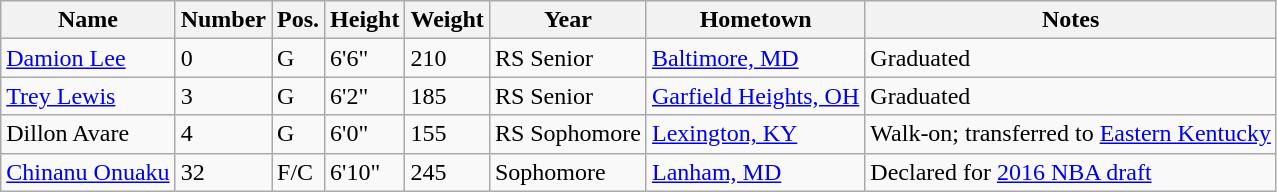<table class="wikitable sortable" border="1">
<tr>
<th>Name</th>
<th>Number</th>
<th>Pos.</th>
<th>Height</th>
<th>Weight</th>
<th>Year</th>
<th>Hometown</th>
<th class="unsortable">Notes</th>
</tr>
<tr>
<td><a href='#'>Damion Lee</a></td>
<td>0</td>
<td>G</td>
<td>6'6"</td>
<td>210</td>
<td>RS Senior</td>
<td><a href='#'>Baltimore, MD</a></td>
<td>Graduated</td>
</tr>
<tr>
<td><a href='#'>Trey Lewis</a></td>
<td>3</td>
<td>G</td>
<td>6'2"</td>
<td>185</td>
<td>RS Senior</td>
<td><a href='#'>Garfield Heights, OH</a></td>
<td>Graduated</td>
</tr>
<tr>
<td>Dillon Avare</td>
<td>4</td>
<td>G</td>
<td>6'0"</td>
<td>155</td>
<td>RS Sophomore</td>
<td><a href='#'>Lexington, KY</a></td>
<td>Walk-on; transferred to <a href='#'>Eastern Kentucky</a></td>
</tr>
<tr>
<td><a href='#'>Chinanu Onuaku</a></td>
<td>32</td>
<td>F/C</td>
<td>6'10"</td>
<td>245</td>
<td>Sophomore</td>
<td><a href='#'>Lanham, MD</a></td>
<td>Declared for <a href='#'>2016 NBA draft</a></td>
</tr>
</table>
